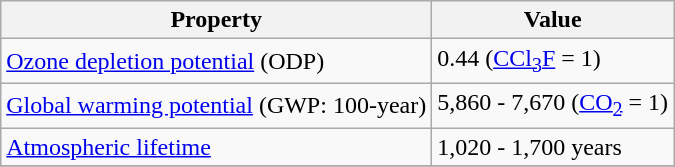<table class="wikitable">
<tr>
<th>Property</th>
<th>Value</th>
</tr>
<tr>
<td><a href='#'>Ozone depletion potential</a> (ODP)</td>
<td>0.44 (<a href='#'>CCl<sub>3</sub>F</a> = 1)</td>
</tr>
<tr>
<td><a href='#'>Global warming potential</a> (GWP: 100-year)</td>
<td>5,860 - 7,670 (<a href='#'>CO<sub>2</sub></a> = 1)</td>
</tr>
<tr>
<td><a href='#'>Atmospheric lifetime</a></td>
<td>1,020 - 1,700 years</td>
</tr>
<tr>
</tr>
</table>
